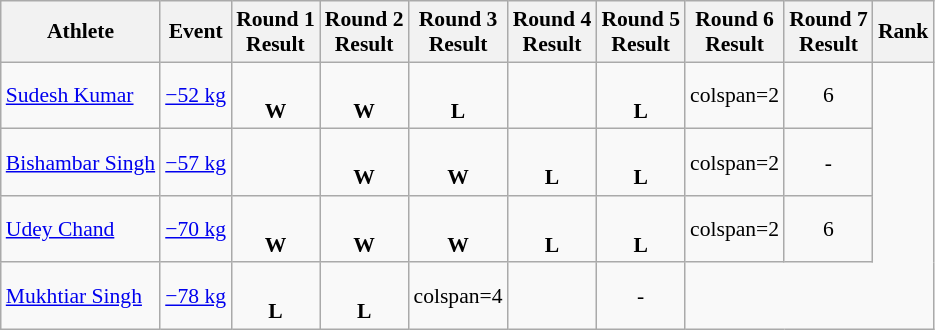<table class="wikitable" style="font-size:90%">
<tr>
<th>Athlete</th>
<th>Event</th>
<th>Round 1<br>Result</th>
<th>Round 2<br>Result</th>
<th>Round 3<br>Result</th>
<th>Round 4<br>Result</th>
<th>Round 5<br>Result</th>
<th>Round 6<br>Result</th>
<th>Round 7<br>Result</th>
<th>Rank</th>
</tr>
<tr align=center>
<td align=left><a href='#'>Sudesh Kumar</a></td>
<td align=left><a href='#'>−52 kg</a></td>
<td><br><strong>W</strong> <sup></sup></td>
<td><br><strong>W</strong> <sup></sup></td>
<td><br><strong>L</strong> <sup></sup></td>
<td></td>
<td><br><strong>L</strong> <sup></sup></td>
<td>colspan=2 </td>
<td>6</td>
</tr>
<tr align=center>
<td align=left><a href='#'>Bishambar Singh</a></td>
<td align=left><a href='#'>−57 kg</a></td>
<td></td>
<td><br><strong>W</strong> <sup></sup></td>
<td><br><strong>W</strong> <sup></sup></td>
<td><br><strong>L</strong> <sup></sup></td>
<td><br><strong>L</strong> <sup></sup></td>
<td>colspan=2 </td>
<td>-</td>
</tr>
<tr align=center>
<td align=left><a href='#'>Udey Chand</a></td>
<td align=left><a href='#'>−70 kg</a></td>
<td><br><strong>W</strong> <sup></sup></td>
<td><br><strong>W</strong> <sup></sup></td>
<td><br><strong>W</strong> <sup></sup></td>
<td><br><strong>L</strong> <sup></sup></td>
<td><br><strong>L</strong> <sup></sup></td>
<td>colspan=2 </td>
<td>6</td>
</tr>
<tr align=center>
<td align=left><a href='#'>Mukhtiar Singh</a></td>
<td align=left><a href='#'>−78 kg</a></td>
<td><br><strong>L</strong> <sup></sup></td>
<td><br><strong>L</strong> <sup></sup></td>
<td>colspan=4 </td>
<td></td>
<td>-</td>
</tr>
</table>
